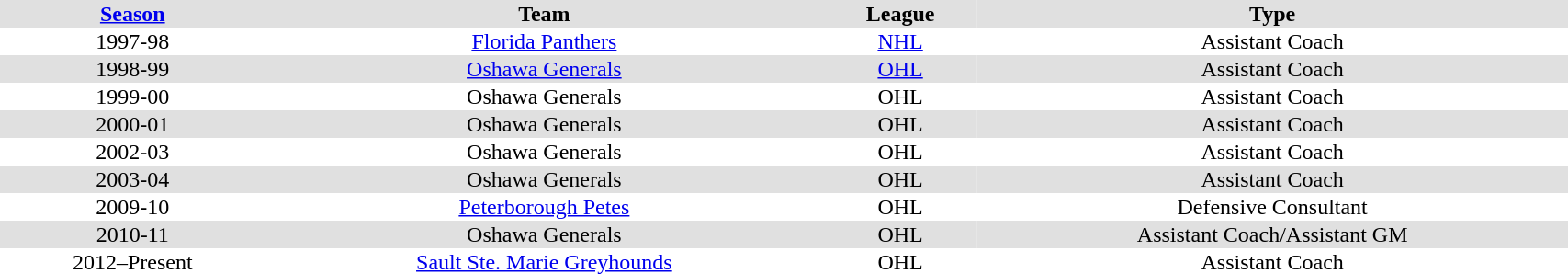<table border="0" cellpadding="1" cellspacing="0" width="90%" style="text-align:center">
<tr style="background:#e0e0e0;">
<th><a href='#'>Season</a></th>
<th>Team</th>
<th>League</th>
<th>Type</th>
</tr>
<tr>
<td>1997-98</td>
<td><a href='#'>Florida Panthers</a></td>
<td><a href='#'>NHL</a></td>
<td>Assistant Coach</td>
</tr>
<tr style="background:#e0e0e0;">
<td>1998-99</td>
<td><a href='#'>Oshawa Generals</a></td>
<td><a href='#'>OHL</a></td>
<td>Assistant Coach</td>
</tr>
<tr>
<td>1999-00</td>
<td>Oshawa Generals</td>
<td>OHL</td>
<td>Assistant Coach</td>
</tr>
<tr style="background:#e0e0e0;">
<td>2000-01</td>
<td>Oshawa Generals</td>
<td>OHL</td>
<td>Assistant Coach</td>
</tr>
<tr>
<td>2002-03</td>
<td>Oshawa Generals</td>
<td>OHL</td>
<td>Assistant Coach</td>
</tr>
<tr style="background:#e0e0e0;">
<td>2003-04</td>
<td>Oshawa Generals</td>
<td>OHL</td>
<td>Assistant Coach</td>
</tr>
<tr>
<td>2009-10</td>
<td><a href='#'>Peterborough Petes</a></td>
<td>OHL</td>
<td>Defensive Consultant</td>
</tr>
<tr style="background:#e0e0e0;">
<td>2010-11</td>
<td>Oshawa Generals</td>
<td>OHL</td>
<td>Assistant Coach/Assistant GM</td>
</tr>
<tr>
<td>2012–Present</td>
<td><a href='#'>Sault Ste. Marie Greyhounds</a></td>
<td>OHL</td>
<td>Assistant Coach</td>
</tr>
<tr>
</tr>
</table>
